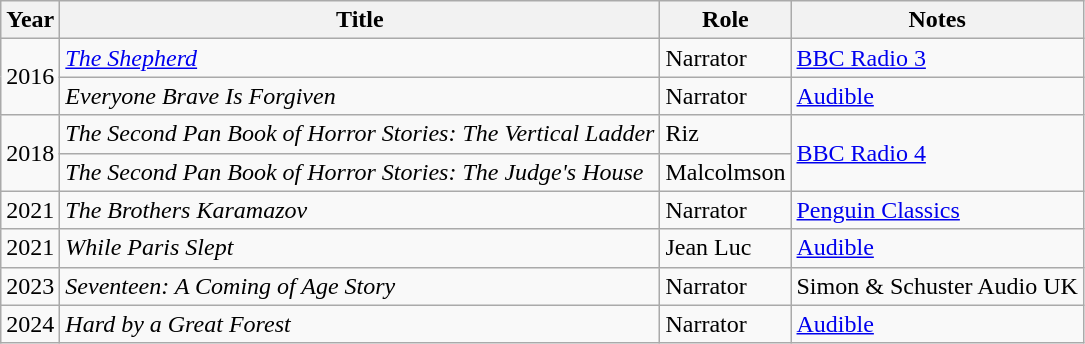<table class="wikitable unsortable">
<tr>
<th>Year</th>
<th>Title</th>
<th>Role</th>
<th>Notes</th>
</tr>
<tr>
<td rowspan="2">2016</td>
<td><em><a href='#'>The Shepherd</a></em></td>
<td>Narrator</td>
<td><a href='#'>BBC Radio 3</a></td>
</tr>
<tr>
<td><em>Everyone Brave Is Forgiven</em></td>
<td>Narrator</td>
<td><a href='#'>Audible</a></td>
</tr>
<tr>
<td rowspan="2">2018</td>
<td><em>The Second Pan Book of Horror Stories: The Vertical Ladder</em></td>
<td>Riz</td>
<td rowspan="2"><a href='#'>BBC Radio 4</a></td>
</tr>
<tr>
<td><em>The Second Pan Book of Horror Stories: The Judge's House</em></td>
<td>Malcolmson</td>
</tr>
<tr>
<td>2021</td>
<td><em>The Brothers Karamazov</em></td>
<td>Narrator</td>
<td><a href='#'>Penguin Classics</a></td>
</tr>
<tr>
<td>2021</td>
<td><em>While Paris Slept</em></td>
<td>Jean Luc</td>
<td><a href='#'>Audible</a></td>
</tr>
<tr>
<td>2023</td>
<td><em>Seventeen: A Coming of Age Story</em></td>
<td>Narrator</td>
<td>Simon & Schuster Audio UK</td>
</tr>
<tr>
<td>2024</td>
<td><em>Hard by a Great Forest</em></td>
<td>Narrator</td>
<td><a href='#'>Audible</a></td>
</tr>
</table>
